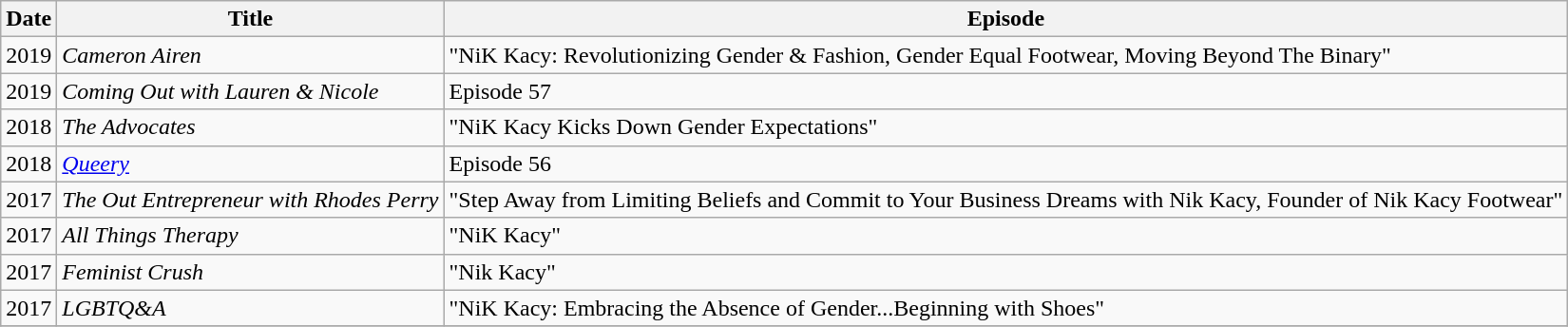<table class="wikitable">
<tr>
<th>Date</th>
<th>Title</th>
<th>Episode</th>
</tr>
<tr>
<td>2019</td>
<td><em>Cameron Airen</em></td>
<td>"NiK Kacy: Revolutionizing Gender & Fashion, Gender Equal Footwear, Moving Beyond The Binary"</td>
</tr>
<tr>
<td>2019</td>
<td><em>Coming Out with Lauren & Nicole</em></td>
<td>Episode 57</td>
</tr>
<tr>
<td>2018</td>
<td><em>The Advocates</em></td>
<td>"NiK Kacy Kicks Down Gender Expectations"</td>
</tr>
<tr>
<td>2018</td>
<td><em><a href='#'>Queery</a></em></td>
<td>Episode 56</td>
</tr>
<tr>
<td>2017</td>
<td><em>The Out Entrepreneur with Rhodes Perry</em></td>
<td>"Step Away from Limiting Beliefs and Commit to Your Business Dreams with Nik Kacy, Founder of Nik Kacy Footwear"</td>
</tr>
<tr>
<td>2017</td>
<td><em>All Things Therapy</em></td>
<td>"NiK Kacy"</td>
</tr>
<tr>
<td>2017</td>
<td><em>Feminist Crush</em></td>
<td>"Nik Kacy"</td>
</tr>
<tr>
<td>2017</td>
<td><em>LGBTQ&A</em></td>
<td>"NiK Kacy: Embracing the Absence of Gender...Beginning with Shoes"</td>
</tr>
<tr>
</tr>
</table>
